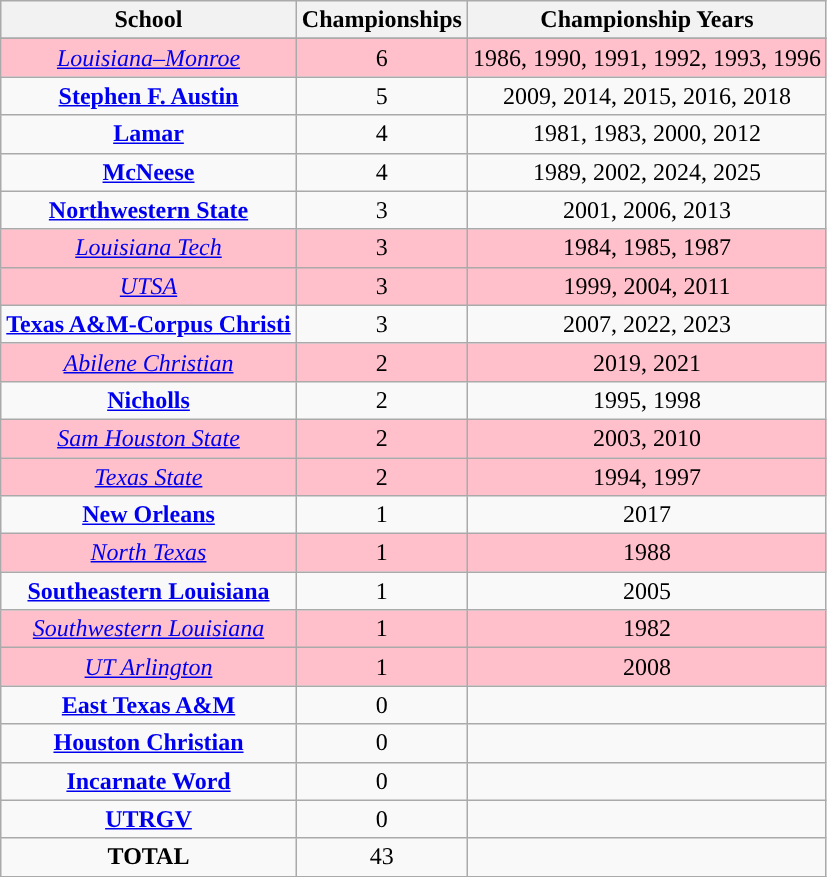<table class="wikitable sortable" style="text-align:center">
<tr>
<th width=px>School</th>
<th width=px>Championships</th>
<th width=px>Championship Years</th>
</tr>
<tr>
</tr>
<tr bgcolor=pink>
<td><em><a href='#'>Louisiana–Monroe</a></em></td>
<td style="text-align:center;">6</td>
<td>1986, 1990, 1991, 1992, 1993, 1996</td>
</tr>
<tr>
<td><strong><a href='#'>Stephen F. Austin</a></strong></td>
<td style="text-align:center;">5</td>
<td>2009, 2014, 2015, 2016, 2018</td>
</tr>
<tr>
<td><strong><a href='#'>Lamar</a></strong></td>
<td style="text-align:center;">4</td>
<td>1981, 1983, 2000, 2012</td>
</tr>
<tr>
<td><strong><a href='#'>McNeese</a></strong></td>
<td style="text-align:center;">4</td>
<td>1989, 2002, 2024, 2025</td>
</tr>
<tr>
<td><strong><a href='#'>Northwestern State</a></strong></td>
<td style="text-align:center;">3</td>
<td>2001, 2006, 2013</td>
</tr>
<tr bgcolor=pink>
<td><em><a href='#'>Louisiana Tech</a></em></td>
<td style="text-align:center;">3</td>
<td>1984, 1985, 1987</td>
</tr>
<tr bgcolor=pink>
<td><em><a href='#'>UTSA</a></em></td>
<td style="text-align:center;">3</td>
<td>1999, 2004, 2011</td>
</tr>
<tr>
<td><strong><a href='#'>Texas A&M-Corpus Christi</a></strong></td>
<td style="text-align:center;">3</td>
<td>2007, 2022, 2023</td>
</tr>
<tr bgcolor=pink>
<td><em><a href='#'>Abilene Christian</a></em></td>
<td style="text-align:center;">2</td>
<td>2019, 2021</td>
</tr>
<tr>
<td><strong><a href='#'>Nicholls</a></strong></td>
<td style="text-align:center;">2</td>
<td>1995, 1998</td>
</tr>
<tr bgcolor=pink>
<td><em><a href='#'>Sam Houston State</a></em></td>
<td style="text-align:center;">2</td>
<td>2003, 2010</td>
</tr>
<tr bgcolor=pink>
<td><em><a href='#'>Texas State</a></em></td>
<td style="text-align:center;">2</td>
<td>1994, 1997</td>
</tr>
<tr>
<td><strong><a href='#'>New Orleans</a></strong></td>
<td style="text-align:center;">1</td>
<td>2017</td>
</tr>
<tr bgcolor=pink>
<td><em><a href='#'>North Texas</a></em></td>
<td style="text-align:center;">1</td>
<td>1988</td>
</tr>
<tr>
<td><strong><a href='#'>Southeastern Louisiana</a></strong></td>
<td style="text-align:center;">1</td>
<td>2005</td>
</tr>
<tr bgcolor=pink>
<td><em><a href='#'>Southwestern Louisiana</a></em></td>
<td style="text-align:center;">1</td>
<td>1982</td>
</tr>
<tr bgcolor=pink>
<td><em><a href='#'>UT Arlington</a></em></td>
<td style="text-align:center;">1</td>
<td>2008</td>
</tr>
<tr>
<td><strong><a href='#'>East Texas A&M</a></strong></td>
<td style="text-align:center;">0</td>
<td></td>
</tr>
<tr>
<td><strong><a href='#'>Houston Christian</a></strong></td>
<td style="text-align:center;">0</td>
<td></td>
</tr>
<tr>
<td><strong><a href='#'>Incarnate Word</a></strong></td>
<td style="text-align:center;">0</td>
<td></td>
</tr>
<tr>
<td><strong><a href='#'>UTRGV</a></strong></td>
<td style="text-align:center;">0</td>
<td></td>
</tr>
<tr>
<td><strong>TOTAL</strong></td>
<td style="text-align:center;">43</td>
<td></td>
</tr>
</table>
